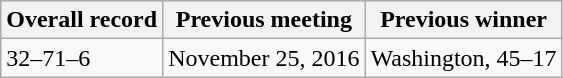<table class="wikitable">
<tr>
<th>Overall record</th>
<th>Previous meeting</th>
<th>Previous winner</th>
</tr>
<tr>
<td>32–71–6</td>
<td>November 25, 2016</td>
<td>Washington, 45–17</td>
</tr>
</table>
